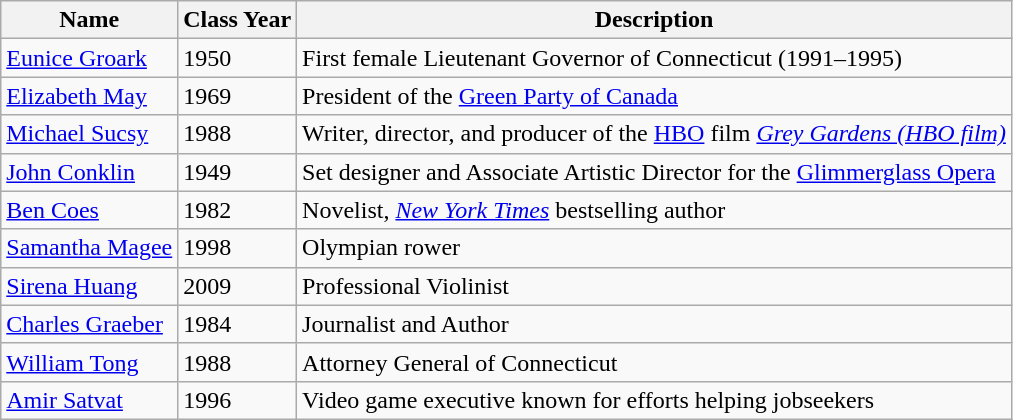<table class="wikitable sortable">
<tr>
<th>Name</th>
<th>Class Year</th>
<th class="sortable">Description</th>
</tr>
<tr>
<td><a href='#'>Eunice Groark</a></td>
<td>1950</td>
<td>First female Lieutenant Governor of Connecticut (1991–1995)</td>
</tr>
<tr>
<td><a href='#'>Elizabeth May</a></td>
<td>1969</td>
<td>President of the <a href='#'>Green Party of Canada</a></td>
</tr>
<tr>
<td><a href='#'>Michael Sucsy</a></td>
<td>1988</td>
<td>Writer, director, and producer of the <a href='#'>HBO</a> film <em><a href='#'>Grey Gardens (HBO film)</a></em></td>
</tr>
<tr>
<td><a href='#'>John Conklin</a></td>
<td>1949</td>
<td>Set designer and Associate Artistic Director for the <a href='#'>Glimmerglass Opera</a></td>
</tr>
<tr>
<td><a href='#'>Ben Coes</a></td>
<td>1982</td>
<td>Novelist, <em><a href='#'>New York Times</a></em> bestselling author</td>
</tr>
<tr>
<td><a href='#'>Samantha Magee</a></td>
<td>1998</td>
<td>Olympian rower</td>
</tr>
<tr>
<td><a href='#'>Sirena Huang</a></td>
<td>2009</td>
<td>Professional Violinist</td>
</tr>
<tr>
<td><a href='#'>Charles Graeber</a></td>
<td>1984</td>
<td>Journalist and Author</td>
</tr>
<tr>
<td><a href='#'>William Tong</a></td>
<td>1988</td>
<td>Attorney General of Connecticut</td>
</tr>
<tr>
<td><a href='#'>Amir Satvat</a></td>
<td>1996</td>
<td>Video game executive known for efforts helping jobseekers</td>
</tr>
</table>
